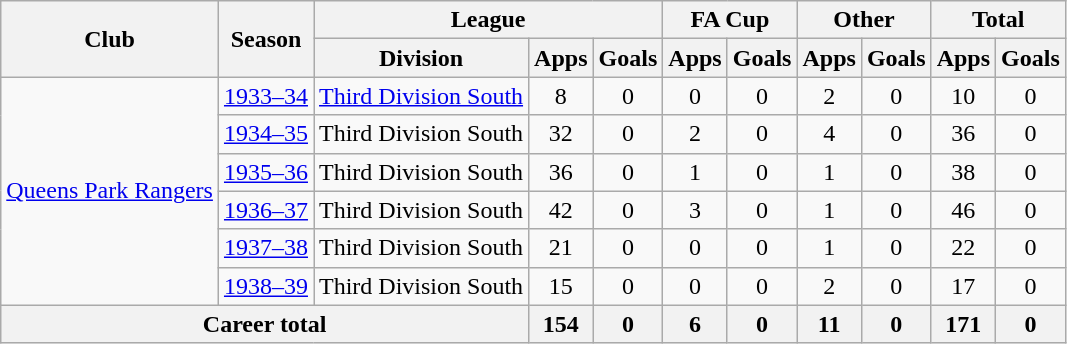<table class="wikitable" style="text-align: center;">
<tr>
<th rowspan="2">Club</th>
<th rowspan="2">Season</th>
<th colspan="3">League</th>
<th colspan="2">FA Cup</th>
<th colspan="2">Other</th>
<th colspan="2">Total</th>
</tr>
<tr>
<th>Division</th>
<th>Apps</th>
<th>Goals</th>
<th>Apps</th>
<th>Goals</th>
<th>Apps</th>
<th>Goals</th>
<th>Apps</th>
<th>Goals</th>
</tr>
<tr>
<td rowspan="6"><a href='#'>Queens Park Rangers</a></td>
<td><a href='#'>1933–34</a></td>
<td><a href='#'>Third Division South</a></td>
<td>8</td>
<td>0</td>
<td>0</td>
<td>0</td>
<td>2</td>
<td>0</td>
<td>10</td>
<td>0</td>
</tr>
<tr>
<td><a href='#'>1934–35</a></td>
<td>Third Division South</td>
<td>32</td>
<td>0</td>
<td>2</td>
<td>0</td>
<td>4</td>
<td>0</td>
<td>36</td>
<td>0</td>
</tr>
<tr>
<td><a href='#'>1935–36</a></td>
<td>Third Division South</td>
<td>36</td>
<td>0</td>
<td>1</td>
<td>0</td>
<td>1</td>
<td>0</td>
<td>38</td>
<td>0</td>
</tr>
<tr>
<td><a href='#'>1936–37</a></td>
<td>Third Division South</td>
<td>42</td>
<td>0</td>
<td>3</td>
<td>0</td>
<td>1</td>
<td>0</td>
<td>46</td>
<td>0</td>
</tr>
<tr>
<td><a href='#'>1937–38</a></td>
<td>Third Division South</td>
<td>21</td>
<td>0</td>
<td>0</td>
<td>0</td>
<td>1</td>
<td>0</td>
<td>22</td>
<td>0</td>
</tr>
<tr>
<td><a href='#'>1938–39</a></td>
<td>Third Division South</td>
<td>15</td>
<td>0</td>
<td>0</td>
<td>0</td>
<td>2</td>
<td>0</td>
<td>17</td>
<td>0</td>
</tr>
<tr>
<th colspan="3">Career total</th>
<th>154</th>
<th>0</th>
<th>6</th>
<th>0</th>
<th>11</th>
<th>0</th>
<th>171</th>
<th>0</th>
</tr>
</table>
